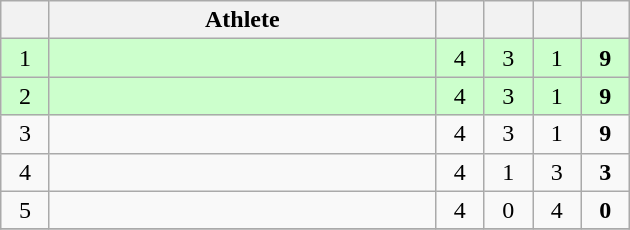<table class="wikitable" style="text-align: center; font-size:100% ">
<tr>
<th width=25></th>
<th width=250>Athlete</th>
<th width=25></th>
<th width=25></th>
<th width=25></th>
<th width=25></th>
</tr>
<tr bgcolor="ccffcc">
<td>1</td>
<td align=left></td>
<td>4</td>
<td>3</td>
<td>1</td>
<td><strong>9</strong></td>
</tr>
<tr bgcolor="ccffcc">
<td>2</td>
<td align=left></td>
<td>4</td>
<td>3</td>
<td>1</td>
<td><strong>9</strong></td>
</tr>
<tr>
<td>3</td>
<td align=left></td>
<td>4</td>
<td>3</td>
<td>1</td>
<td><strong>9</strong></td>
</tr>
<tr>
<td>4</td>
<td align=left></td>
<td>4</td>
<td>1</td>
<td>3</td>
<td><strong>3</strong></td>
</tr>
<tr>
<td>5</td>
<td align=left></td>
<td>4</td>
<td>0</td>
<td>4</td>
<td><strong>0</strong></td>
</tr>
<tr>
</tr>
</table>
